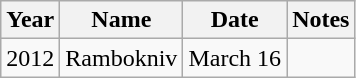<table class="wikitable">
<tr>
<th>Year</th>
<th>Name</th>
<th>Date</th>
<th>Notes</th>
</tr>
<tr>
<td>2012</td>
<td>Rambokniv</td>
<td>March 16</td>
<td></td>
</tr>
</table>
